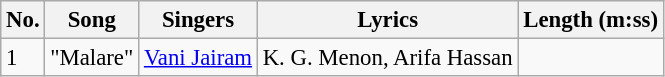<table class="wikitable" style="font-size:95%;">
<tr>
<th>No.</th>
<th>Song</th>
<th>Singers</th>
<th>Lyrics</th>
<th>Length (m:ss)</th>
</tr>
<tr>
<td>1</td>
<td>"Malare"</td>
<td><a href='#'>Vani Jairam</a></td>
<td>K. G. Menon, Arifa Hassan</td>
<td></td>
</tr>
</table>
